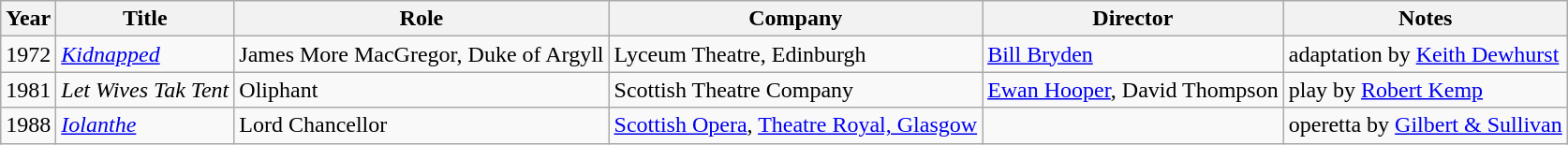<table class="wikitable">
<tr>
<th>Year</th>
<th>Title</th>
<th>Role</th>
<th>Company</th>
<th>Director</th>
<th>Notes</th>
</tr>
<tr>
<td>1972</td>
<td><em><a href='#'>Kidnapped</a></em></td>
<td>James More MacGregor, Duke of Argyll</td>
<td>Lyceum Theatre, Edinburgh</td>
<td><a href='#'>Bill Bryden</a></td>
<td>adaptation by <a href='#'>Keith Dewhurst</a></td>
</tr>
<tr>
<td>1981</td>
<td><em>Let Wives Tak Tent</em></td>
<td>Oliphant</td>
<td>Scottish Theatre Company</td>
<td><a href='#'>Ewan Hooper</a>, David Thompson</td>
<td>play by <a href='#'>Robert Kemp</a></td>
</tr>
<tr>
<td>1988</td>
<td><em><a href='#'>Iolanthe</a></em></td>
<td>Lord Chancellor</td>
<td><a href='#'>Scottish Opera</a>, <a href='#'>Theatre Royal, Glasgow</a></td>
<td></td>
<td>operetta by <a href='#'>Gilbert & Sullivan</a></td>
</tr>
</table>
